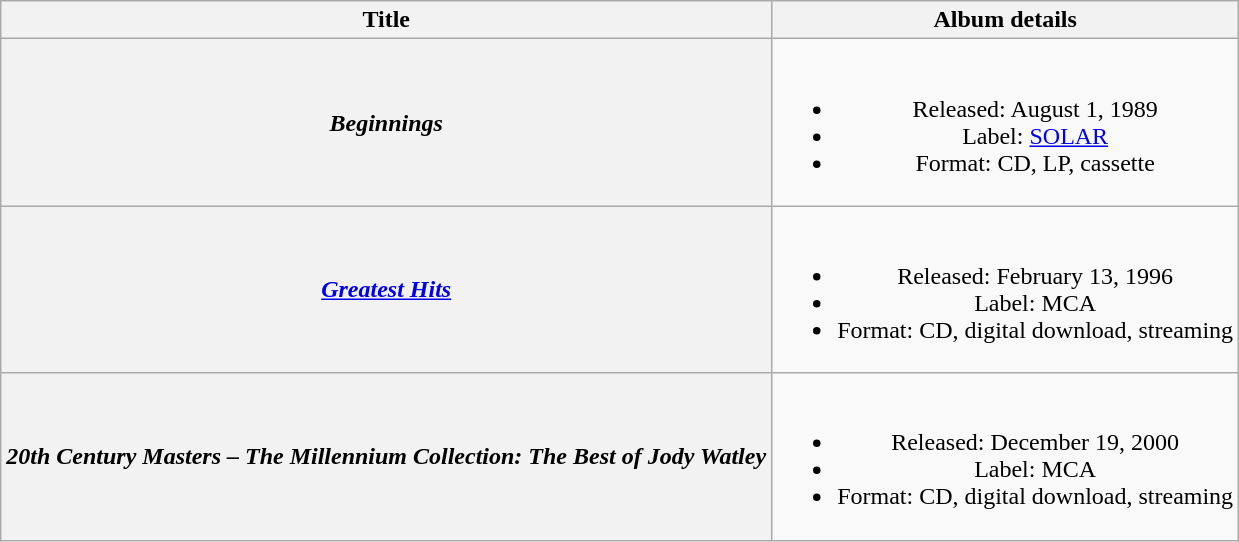<table class="wikitable plainrowheaders" style="text-align:center;">
<tr>
<th>Title</th>
<th>Album details</th>
</tr>
<tr>
<th scope="row"><em>Beginnings</em></th>
<td><br><ul><li>Released: August 1, 1989</li><li>Label: <a href='#'>SOLAR</a></li><li>Format: CD, LP, cassette</li></ul></td>
</tr>
<tr>
<th scope="row"><em><a href='#'>Greatest Hits</a></em></th>
<td><br><ul><li>Released: February 13, 1996</li><li>Label: MCA</li><li>Format: CD, digital download, streaming</li></ul></td>
</tr>
<tr>
<th scope="row"><em>20th Century Masters – The Millennium Collection: The Best of Jody Watley</em></th>
<td><br><ul><li>Released: December 19, 2000</li><li>Label: MCA</li><li>Format: CD, digital download, streaming</li></ul></td>
</tr>
</table>
